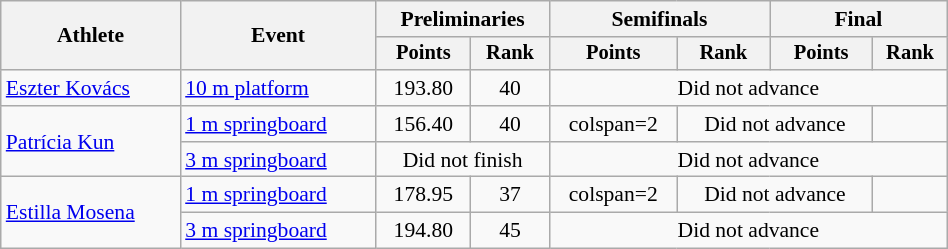<table class="wikitable" style="text-align:center; font-size:90%; width:50%;">
<tr>
<th rowspan=2>Athlete</th>
<th rowspan=2>Event</th>
<th colspan=2>Preliminaries</th>
<th colspan=2>Semifinals</th>
<th colspan=2>Final</th>
</tr>
<tr style="font-size:95%">
<th>Points</th>
<th>Rank</th>
<th>Points</th>
<th>Rank</th>
<th>Points</th>
<th>Rank</th>
</tr>
<tr>
<td align=left><a href='#'>Eszter Kovács</a></td>
<td align=left><a href='#'>10 m platform</a></td>
<td>193.80</td>
<td>40</td>
<td colspan=4>Did not advance</td>
</tr>
<tr>
<td align=left rowspan=2><a href='#'>Patrícia Kun</a></td>
<td align=left><a href='#'>1 m springboard</a></td>
<td>156.40</td>
<td>40</td>
<td>colspan=2 </td>
<td colspan=2>Did not advance</td>
</tr>
<tr>
<td align=left><a href='#'>3 m springboard</a></td>
<td colspan=2>Did not finish</td>
<td colspan=4>Did not advance</td>
</tr>
<tr>
<td align=left rowspan=2><a href='#'>Estilla Mosena</a></td>
<td align=left><a href='#'>1 m springboard</a></td>
<td>178.95</td>
<td>37</td>
<td>colspan=2 </td>
<td colspan=2>Did not advance</td>
</tr>
<tr>
<td align=left><a href='#'>3 m springboard</a></td>
<td>194.80</td>
<td>45</td>
<td colspan=4>Did not advance</td>
</tr>
</table>
